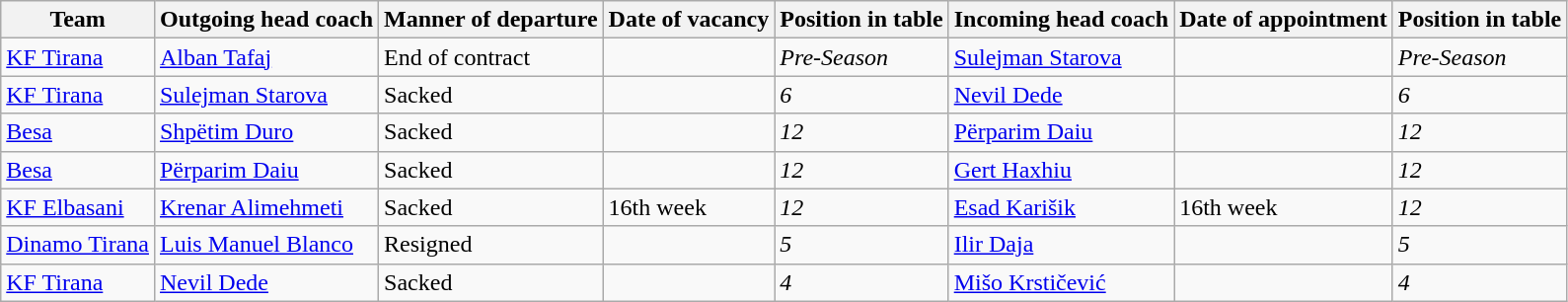<table class="wikitable sortable">
<tr>
<th>Team</th>
<th>Outgoing head coach</th>
<th>Manner of departure</th>
<th>Date of vacancy</th>
<th>Position in table</th>
<th>Incoming head coach</th>
<th>Date of appointment</th>
<th>Position in table</th>
</tr>
<tr>
<td><a href='#'>KF Tirana</a></td>
<td> <a href='#'>Alban Tafaj</a></td>
<td>End of contract</td>
<td></td>
<td><em>Pre-Season</em></td>
<td> <a href='#'>Sulejman Starova</a></td>
<td></td>
<td><em>Pre-Season</em></td>
</tr>
<tr>
<td><a href='#'>KF Tirana</a></td>
<td> <a href='#'>Sulejman Starova</a></td>
<td>Sacked</td>
<td></td>
<td><em>6</em></td>
<td> <a href='#'>Nevil Dede</a></td>
<td></td>
<td><em>6</em></td>
</tr>
<tr>
<td><a href='#'>Besa</a></td>
<td> <a href='#'>Shpëtim Duro</a></td>
<td>Sacked</td>
<td></td>
<td><em>12</em></td>
<td> <a href='#'>Përparim Daiu</a></td>
<td></td>
<td><em>12</em></td>
</tr>
<tr>
<td><a href='#'>Besa</a></td>
<td> <a href='#'>Përparim Daiu</a></td>
<td>Sacked</td>
<td></td>
<td><em>12</em></td>
<td> <a href='#'>Gert Haxhiu</a></td>
<td></td>
<td><em>12</em></td>
</tr>
<tr>
<td><a href='#'>KF Elbasani</a></td>
<td> <a href='#'>Krenar Alimehmeti</a></td>
<td>Sacked</td>
<td>16th week</td>
<td><em>12</em></td>
<td> <a href='#'>Esad Karišik</a></td>
<td>16th week</td>
<td><em>12</em></td>
</tr>
<tr>
<td><a href='#'>Dinamo Tirana</a></td>
<td> <a href='#'>Luis Manuel Blanco</a></td>
<td>Resigned</td>
<td></td>
<td><em>5</em></td>
<td> <a href='#'>Ilir Daja</a></td>
<td></td>
<td><em>5</em></td>
</tr>
<tr>
<td><a href='#'>KF Tirana</a></td>
<td> <a href='#'>Nevil Dede</a></td>
<td>Sacked</td>
<td></td>
<td><em>4</em></td>
<td> <a href='#'>Mišo Krstičević</a></td>
<td></td>
<td><em>4</em></td>
</tr>
</table>
